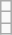<table class="wikitable">
<tr>
<td></td>
</tr>
<tr>
<td></td>
</tr>
<tr>
<td></td>
</tr>
</table>
